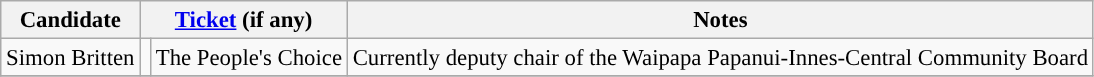<table class="wikitable" style="font-size: 95%">
<tr>
<th>Candidate</th>
<th colspan="2"><a href='#'>Ticket</a> (if any)</th>
<th>Notes</th>
</tr>
<tr>
<td>Simon Britten</td>
<td style="background-color:"></td>
<td>The People's Choice</td>
<td>Currently deputy chair of the Waipapa Papanui-Innes-Central Community Board</td>
</tr>
<tr>
</tr>
</table>
